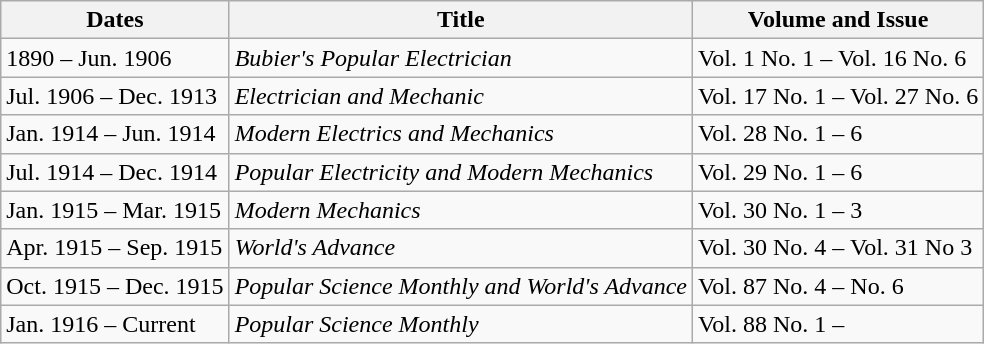<table class="wikitable">
<tr>
<th>Dates</th>
<th>Title</th>
<th>Volume and Issue</th>
</tr>
<tr>
<td>1890 – Jun. 1906</td>
<td><em>Bubier's Popular Electrician</em></td>
<td>Vol. 1 No. 1 – Vol. 16 No. 6</td>
</tr>
<tr>
<td>Jul. 1906 – Dec. 1913</td>
<td><em>Electrician and Mechanic</em></td>
<td>Vol. 17 No. 1 – Vol. 27 No. 6</td>
</tr>
<tr>
<td>Jan. 1914 – Jun. 1914</td>
<td><em>Modern Electrics and Mechanics</em></td>
<td>Vol. 28 No. 1 – 6</td>
</tr>
<tr>
<td>Jul. 1914 – Dec. 1914</td>
<td><em>Popular Electricity and Modern Mechanics</em></td>
<td>Vol. 29 No. 1 – 6</td>
</tr>
<tr>
<td>Jan. 1915 – Mar. 1915</td>
<td><em>Modern Mechanics</em></td>
<td>Vol. 30 No. 1 – 3</td>
</tr>
<tr>
<td>Apr. 1915 – Sep. 1915</td>
<td><em>World's Advance</em></td>
<td>Vol. 30 No. 4 – Vol. 31 No 3</td>
</tr>
<tr>
<td>Oct. 1915 – Dec. 1915</td>
<td><em>Popular Science Monthly and World's Advance</em></td>
<td>Vol. 87 No. 4 – No. 6</td>
</tr>
<tr>
<td>Jan. 1916 – Current</td>
<td><em>Popular Science Monthly</em></td>
<td>Vol. 88 No. 1 –</td>
</tr>
</table>
